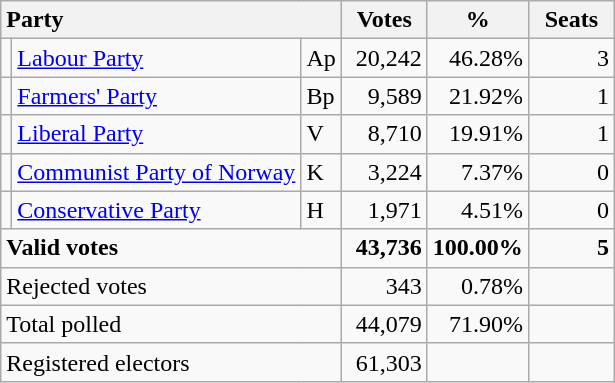<table class="wikitable" border="1" style="text-align:right;">
<tr>
<th style="text-align:left;" colspan=3>Party</th>
<th align=center width="50">Votes</th>
<th align=center width="50">%</th>
<th align=center width="50">Seats</th>
</tr>
<tr>
<td></td>
<td align=left><a href='#'>Labour Party</a></td>
<td align=left>Ap</td>
<td>20,242</td>
<td>46.28%</td>
<td>3</td>
</tr>
<tr>
<td></td>
<td align=left><a href='#'>Farmers' Party</a></td>
<td align=left>Bp</td>
<td>9,589</td>
<td>21.92%</td>
<td>1</td>
</tr>
<tr>
<td></td>
<td align=left><a href='#'>Liberal Party</a></td>
<td align=left>V</td>
<td>8,710</td>
<td>19.91%</td>
<td>1</td>
</tr>
<tr>
<td></td>
<td align=left><a href='#'>Communist Party of Norway</a></td>
<td align=left>K</td>
<td>3,224</td>
<td>7.37%</td>
<td>0</td>
</tr>
<tr>
<td></td>
<td align=left><a href='#'>Conservative Party</a></td>
<td align=left>H</td>
<td>1,971</td>
<td>4.51%</td>
<td>0</td>
</tr>
<tr style="font-weight:bold">
<td align=left colspan=3>Valid votes</td>
<td>43,736</td>
<td>100.00%</td>
<td>5</td>
</tr>
<tr>
<td align=left colspan=3>Rejected votes</td>
<td>343</td>
<td>0.78%</td>
<td></td>
</tr>
<tr>
<td align=left colspan=3>Total polled</td>
<td>44,079</td>
<td>71.90%</td>
<td></td>
</tr>
<tr>
<td align=left colspan=3>Registered electors</td>
<td>61,303</td>
<td></td>
<td></td>
</tr>
</table>
